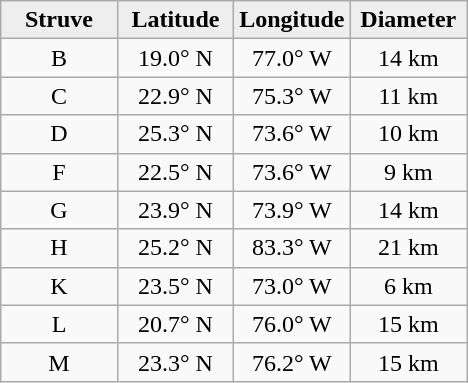<table class="wikitable">
<tr>
<th width="25%" style="background:#eeeeee;">Struve</th>
<th width="25%" style="background:#eeeeee;">Latitude</th>
<th width="25%" style="background:#eeeeee;">Longitude</th>
<th width="25%" style="background:#eeeeee;">Diameter</th>
</tr>
<tr>
<td align="center">B</td>
<td align="center">19.0° N</td>
<td align="center">77.0° W</td>
<td align="center">14 km</td>
</tr>
<tr>
<td align="center">C</td>
<td align="center">22.9° N</td>
<td align="center">75.3° W</td>
<td align="center">11 km</td>
</tr>
<tr>
<td align="center">D</td>
<td align="center">25.3° N</td>
<td align="center">73.6° W</td>
<td align="center">10 km</td>
</tr>
<tr>
<td align="center">F</td>
<td align="center">22.5° N</td>
<td align="center">73.6° W</td>
<td align="center">9 km</td>
</tr>
<tr>
<td align="center">G</td>
<td align="center">23.9° N</td>
<td align="center">73.9° W</td>
<td align="center">14 km</td>
</tr>
<tr>
<td align="center">H</td>
<td align="center">25.2° N</td>
<td align="center">83.3° W</td>
<td align="center">21 km</td>
</tr>
<tr>
<td align="center">K</td>
<td align="center">23.5° N</td>
<td align="center">73.0° W</td>
<td align="center">6 km</td>
</tr>
<tr>
<td align="center">L</td>
<td align="center">20.7° N</td>
<td align="center">76.0° W</td>
<td align="center">15 km</td>
</tr>
<tr>
<td align="center">M</td>
<td align="center">23.3° N</td>
<td align="center">76.2° W</td>
<td align="center">15 km</td>
</tr>
</table>
